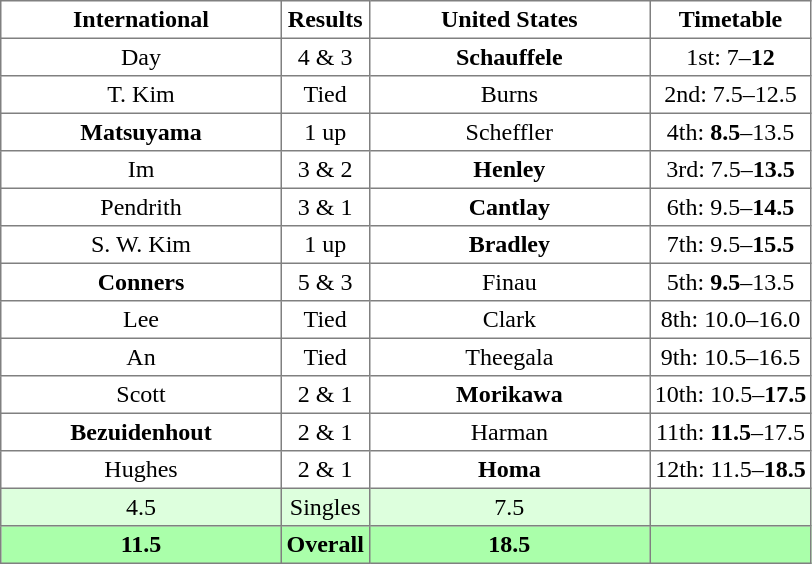<table border="1" cellpadding="3" style="border-collapse:collapse; text-align:center;">
<tr>
<th width="180">International</th>
<th>Results</th>
<th width="180">United States</th>
<th>Timetable</th>
</tr>
<tr>
<td>Day</td>
<td>4 & 3</td>
<td><strong>Schauffele</strong></td>
<td>1st: 7–<strong>12</strong></td>
</tr>
<tr>
<td>T. Kim</td>
<td>Tied</td>
<td>Burns</td>
<td>2nd: 7.5–12.5</td>
</tr>
<tr>
<td><strong>Matsuyama</strong></td>
<td>1 up</td>
<td>Scheffler</td>
<td>4th: <strong>8.5</strong>–13.5</td>
</tr>
<tr>
<td>Im</td>
<td>3 & 2</td>
<td><strong>Henley</strong></td>
<td>3rd: 7.5–<strong>13.5</strong></td>
</tr>
<tr>
<td>Pendrith</td>
<td>3 & 1</td>
<td><strong>Cantlay</strong></td>
<td>6th: 9.5–<strong>14.5</strong></td>
</tr>
<tr>
<td>S. W. Kim</td>
<td>1 up</td>
<td><strong>Bradley</strong></td>
<td>7th: 9.5–<strong>15.5</strong></td>
</tr>
<tr>
<td><strong>Conners</strong></td>
<td>5 & 3</td>
<td>Finau</td>
<td>5th: <strong>9.5</strong>–13.5</td>
</tr>
<tr>
<td>Lee</td>
<td>Tied</td>
<td>Clark</td>
<td>8th: 10.0–16.0</td>
</tr>
<tr>
<td>An</td>
<td>Tied</td>
<td>Theegala</td>
<td>9th: 10.5–16.5</td>
</tr>
<tr>
<td>Scott</td>
<td>2 & 1</td>
<td><strong>Morikawa</strong></td>
<td>10th: 10.5–<strong>17.5</strong></td>
</tr>
<tr>
<td><strong>Bezuidenhout</strong></td>
<td>2 & 1</td>
<td>Harman</td>
<td>11th: <strong>11.5</strong>–17.5</td>
</tr>
<tr>
<td>Hughes</td>
<td>2 & 1</td>
<td><strong>Homa</strong></td>
<td>12th: 11.5–<strong>18.5</strong></td>
</tr>
<tr style="background:#ddffdd;">
<td>4.5</td>
<td>Singles</td>
<td>7.5</td>
<td></td>
</tr>
<tr style="background:#aaffaa;">
<th>11.5</th>
<th>Overall</th>
<th>18.5</th>
<td></td>
</tr>
</table>
